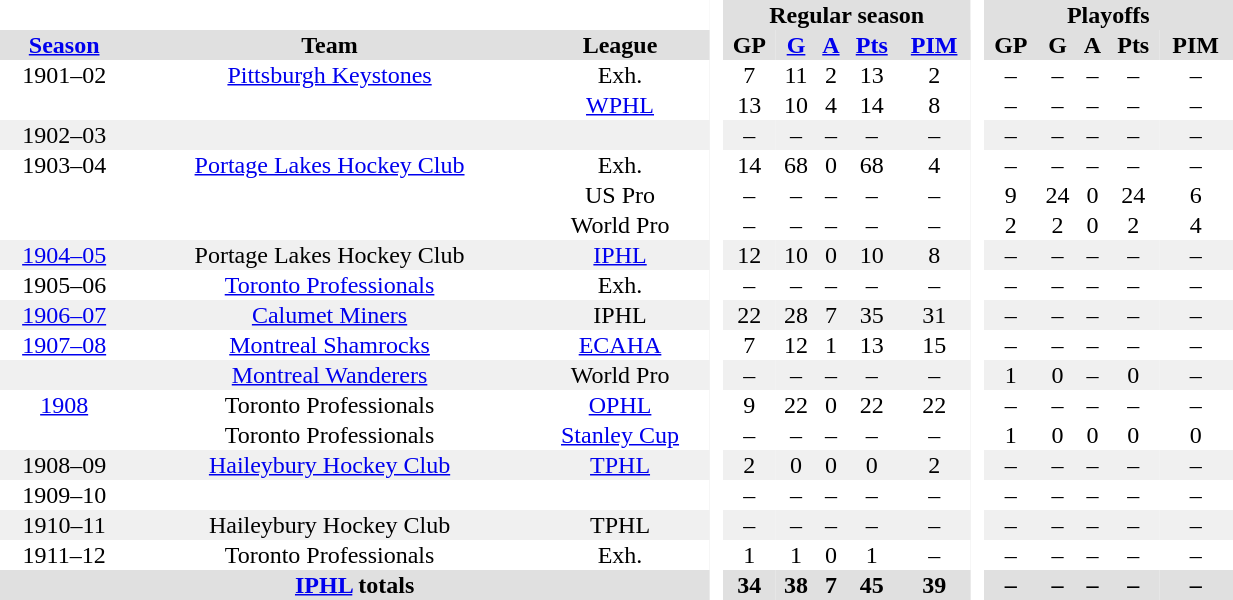<table BORDER="0" CELLPADDING="1" CELLSPACING="0" width="65%" style="text-align:center">
<tr bgcolor="#e0e0e0">
<th colspan="3" bgcolor="#ffffff"> </th>
<th rowspan="99" bgcolor="#ffffff"> </th>
<th colspan="5">Regular season</th>
<th rowspan="99" bgcolor="#ffffff"> </th>
<th colspan="5">Playoffs</th>
</tr>
<tr bgcolor="#e0e0e0">
<th><a href='#'>Season</a></th>
<th>Team</th>
<th>League</th>
<th>GP</th>
<th><a href='#'>G</a></th>
<th><a href='#'>A</a></th>
<th><a href='#'>Pts</a></th>
<th><a href='#'>PIM</a></th>
<th>GP</th>
<th>G</th>
<th>A</th>
<th>Pts</th>
<th>PIM</th>
</tr>
<tr ALIGN="center">
<td>1901–02</td>
<td><a href='#'>Pittsburgh Keystones</a></td>
<td>Exh.</td>
<td>7</td>
<td>11</td>
<td>2</td>
<td>13</td>
<td>2</td>
<td>–</td>
<td>–</td>
<td>–</td>
<td>–</td>
<td>–</td>
</tr>
<tr ALIGN="center">
<td></td>
<td></td>
<td><a href='#'>WPHL</a></td>
<td>13</td>
<td>10</td>
<td>4</td>
<td>14</td>
<td>8</td>
<td>–</td>
<td>–</td>
<td>–</td>
<td>–</td>
<td>–</td>
</tr>
<tr ALIGN="center" bgcolor="#f0f0f0">
<td>1902–03</td>
<td></td>
<td></td>
<td>–</td>
<td>–</td>
<td>–</td>
<td>–</td>
<td>–</td>
<td>–</td>
<td>–</td>
<td>–</td>
<td>–</td>
<td>–</td>
</tr>
<tr ALIGN="center">
<td>1903–04</td>
<td><a href='#'>Portage Lakes Hockey Club</a></td>
<td>Exh.</td>
<td>14</td>
<td>68</td>
<td>0</td>
<td>68</td>
<td>4</td>
<td>–</td>
<td>–</td>
<td>–</td>
<td>–</td>
<td>–</td>
</tr>
<tr ALIGN="center">
<td></td>
<td></td>
<td>US Pro</td>
<td>–</td>
<td>–</td>
<td>–</td>
<td>–</td>
<td>–</td>
<td>9</td>
<td>24</td>
<td>0</td>
<td>24</td>
<td>6</td>
</tr>
<tr ALIGN="center">
<td></td>
<td></td>
<td>World Pro</td>
<td>–</td>
<td>–</td>
<td>–</td>
<td>–</td>
<td>–</td>
<td>2</td>
<td>2</td>
<td>0</td>
<td>2</td>
<td>4</td>
</tr>
<tr ALIGN="center" bgcolor="#f0f0f0">
<td><a href='#'>1904–05</a></td>
<td>Portage Lakes Hockey Club</td>
<td><a href='#'>IPHL</a></td>
<td>12</td>
<td>10</td>
<td>0</td>
<td>10</td>
<td>8</td>
<td>–</td>
<td>–</td>
<td>–</td>
<td>–</td>
<td>–</td>
</tr>
<tr ALIGN="center">
<td>1905–06</td>
<td><a href='#'>Toronto Professionals</a></td>
<td>Exh.</td>
<td>–</td>
<td>–</td>
<td>–</td>
<td>–</td>
<td>–</td>
<td>–</td>
<td>–</td>
<td>–</td>
<td>–</td>
<td>–</td>
</tr>
<tr ALIGN="center" bgcolor="#f0f0f0">
<td><a href='#'>1906–07</a></td>
<td><a href='#'>Calumet Miners</a></td>
<td>IPHL</td>
<td>22</td>
<td>28</td>
<td>7</td>
<td>35</td>
<td>31</td>
<td>–</td>
<td>–</td>
<td>–</td>
<td>–</td>
<td>–</td>
</tr>
<tr ALIGN="center">
<td><a href='#'>1907–08</a></td>
<td><a href='#'>Montreal Shamrocks</a></td>
<td><a href='#'>ECAHA</a></td>
<td>7</td>
<td>12</td>
<td>1</td>
<td>13</td>
<td>15</td>
<td>–</td>
<td>–</td>
<td>–</td>
<td>–</td>
<td>–</td>
</tr>
<tr ALIGN="center" bgcolor="#f0f0f0">
<td></td>
<td><a href='#'>Montreal Wanderers</a></td>
<td>World Pro</td>
<td>–</td>
<td>–</td>
<td>–</td>
<td>–</td>
<td>–</td>
<td>1</td>
<td>0</td>
<td>–</td>
<td>0</td>
<td>–</td>
</tr>
<tr ALIGN="center">
<td><a href='#'>1908</a></td>
<td>Toronto Professionals</td>
<td><a href='#'>OPHL</a></td>
<td>9</td>
<td>22</td>
<td>0</td>
<td>22</td>
<td>22</td>
<td>–</td>
<td>–</td>
<td>–</td>
<td>–</td>
<td>–</td>
</tr>
<tr ALIGN="center">
<td></td>
<td>Toronto Professionals</td>
<td><a href='#'>Stanley Cup</a></td>
<td>–</td>
<td>–</td>
<td>–</td>
<td>–</td>
<td>–</td>
<td>1</td>
<td>0</td>
<td>0</td>
<td>0</td>
<td>0</td>
</tr>
<tr ALIGN="center" bgcolor="#f0f0f0">
<td>1908–09</td>
<td><a href='#'>Haileybury Hockey Club</a></td>
<td><a href='#'>TPHL</a></td>
<td>2</td>
<td>0</td>
<td>0</td>
<td>0</td>
<td>2</td>
<td>–</td>
<td>–</td>
<td>–</td>
<td>–</td>
<td>–</td>
</tr>
<tr ALIGN="center">
<td>1909–10</td>
<td></td>
<td></td>
<td>–</td>
<td>–</td>
<td>–</td>
<td>–</td>
<td>–</td>
<td>–</td>
<td>–</td>
<td>–</td>
<td>–</td>
<td>–</td>
</tr>
<tr ALIGN="center" bgcolor="#f0f0f0">
<td>1910–11</td>
<td>Haileybury Hockey Club</td>
<td>TPHL</td>
<td>–</td>
<td>–</td>
<td>–</td>
<td>–</td>
<td>–</td>
<td>–</td>
<td>–</td>
<td>–</td>
<td>–</td>
<td>–</td>
</tr>
<tr ALIGN="center">
<td>1911–12</td>
<td>Toronto Professionals</td>
<td>Exh.</td>
<td>1</td>
<td>1</td>
<td>0</td>
<td>1</td>
<td>–</td>
<td>–</td>
<td>–</td>
<td>–</td>
<td>–</td>
<td>–</td>
</tr>
<tr ALIGN="center" bgcolor="#e0e0e0">
<th colspan="3" align="center"><a href='#'>IPHL</a> totals</th>
<th>34</th>
<th>38</th>
<th>7</th>
<th>45</th>
<th>39</th>
<th>–</th>
<th>–</th>
<th>–</th>
<th>–</th>
<th>–</th>
</tr>
</table>
